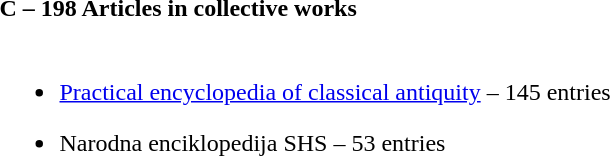<table class="collapsible collapsed" width=100% align="center">
<tr>
<td><strong>C – 198 Articles in collective works</strong></td>
</tr>
<tr>
<td><br><ul><li><a href='#'>Practical encyclopedia of classical antiquity</a> – 145 entries</li></ul><ul><li>Narodna enciklopedija SHS – 53 entries</li></ul></td>
</tr>
</table>
